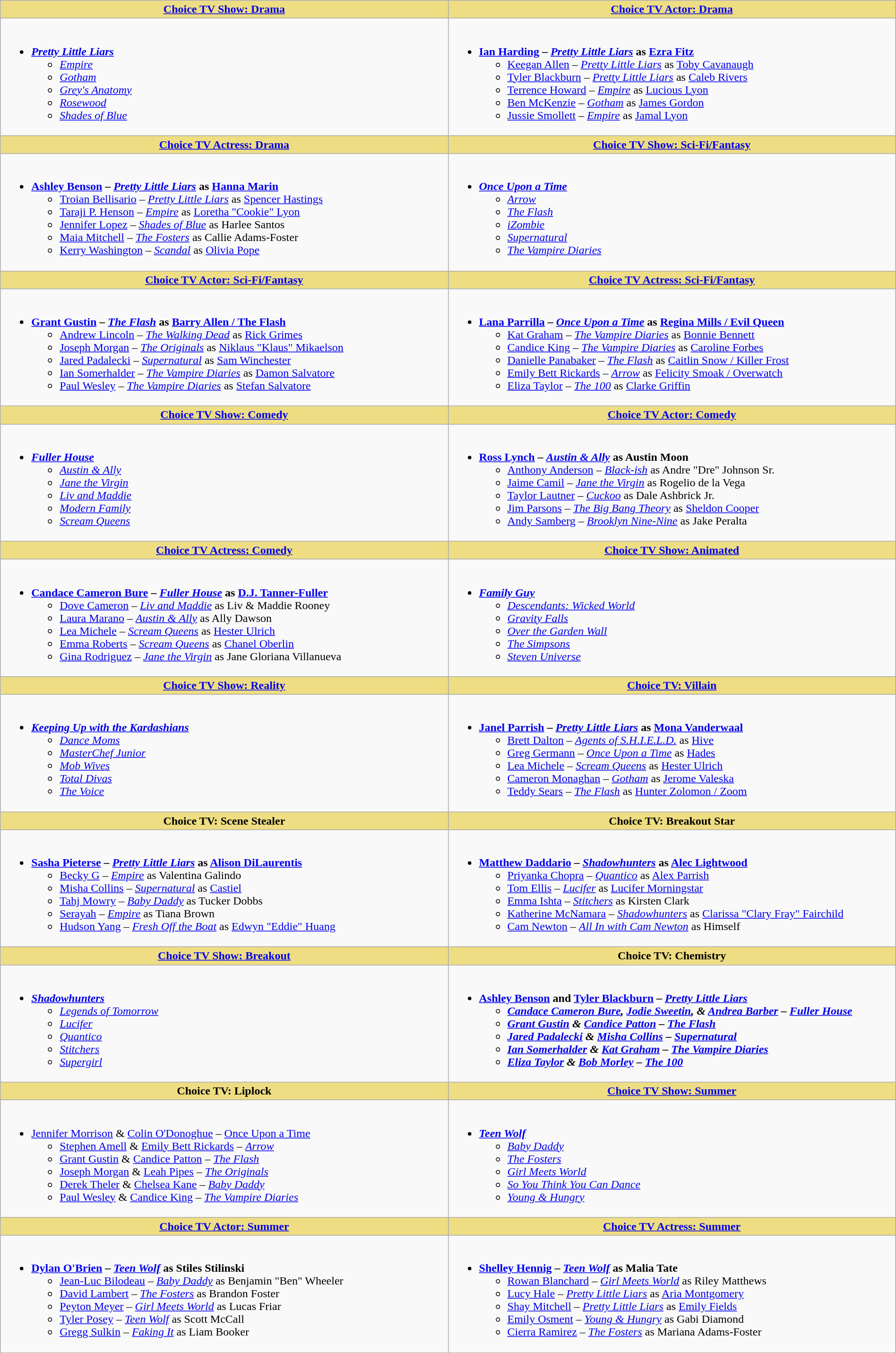<table class="wikitable" style="width:100%">
<tr>
<th style="background:#EEDD82; width:50%"><a href='#'>Choice TV Show: Drama</a></th>
<th style="background:#EEDD82; width:50%"><a href='#'>Choice TV Actor: Drama</a></th>
</tr>
<tr>
<td valign="top"><br><ul><li><strong><em><a href='#'>Pretty Little Liars</a></em></strong><ul><li><em><a href='#'>Empire</a></em></li><li><em><a href='#'>Gotham</a></em></li><li><em><a href='#'>Grey's Anatomy</a></em></li><li><em><a href='#'>Rosewood</a></em></li><li><em><a href='#'>Shades of Blue</a></em></li></ul></li></ul></td>
<td valign="top"><br><ul><li><strong><a href='#'>Ian Harding</a> – <em><a href='#'>Pretty Little Liars</a></em> as <a href='#'>Ezra Fitz</a></strong><ul><li><a href='#'>Keegan Allen</a> – <em><a href='#'>Pretty Little Liars</a></em> as <a href='#'>Toby Cavanaugh</a></li><li><a href='#'>Tyler Blackburn</a> – <em><a href='#'>Pretty Little Liars</a></em> as <a href='#'>Caleb Rivers</a></li><li><a href='#'>Terrence Howard</a> – <em><a href='#'>Empire</a></em> as <a href='#'>Lucious Lyon</a></li><li><a href='#'>Ben McKenzie</a> – <em><a href='#'>Gotham</a></em> as <a href='#'>James Gordon</a></li><li><a href='#'>Jussie Smollett</a> – <em><a href='#'>Empire</a></em> as <a href='#'>Jamal Lyon</a></li></ul></li></ul></td>
</tr>
<tr>
<th style="background:#EEDD82; width:50%"><a href='#'>Choice TV Actress: Drama</a></th>
<th style="background:#EEDD82; width:50%"><a href='#'>Choice TV Show: Sci-Fi/Fantasy</a></th>
</tr>
<tr>
<td valign="top"><br><ul><li><strong><a href='#'>Ashley Benson</a> – <em><a href='#'>Pretty Little Liars</a></em> as <a href='#'>Hanna Marin</a></strong><ul><li><a href='#'>Troian Bellisario</a> – <em><a href='#'>Pretty Little Liars</a></em> as <a href='#'>Spencer Hastings</a></li><li><a href='#'>Taraji P. Henson</a> – <em><a href='#'>Empire</a></em> as <a href='#'>Loretha "Cookie" Lyon</a></li><li><a href='#'>Jennifer Lopez</a> – <em><a href='#'>Shades of Blue</a></em> as Harlee Santos</li><li><a href='#'>Maia Mitchell</a> – <em><a href='#'>The Fosters</a></em> as Callie Adams-Foster</li><li><a href='#'>Kerry Washington</a> – <em><a href='#'>Scandal</a></em> as <a href='#'>Olivia Pope</a></li></ul></li></ul></td>
<td valign="top"><br><ul><li><strong><em><a href='#'>Once Upon a Time</a></em></strong><ul><li><em><a href='#'>Arrow</a></em></li><li><em><a href='#'>The Flash</a></em></li><li><em><a href='#'>iZombie</a></em></li><li><em><a href='#'>Supernatural</a></em></li><li><em><a href='#'>The Vampire Diaries</a></em></li></ul></li></ul></td>
</tr>
<tr>
<th style="background:#EEDD82; width:50%"><a href='#'>Choice TV Actor: Sci-Fi/Fantasy</a></th>
<th style="background:#EEDD82; width:50%"><a href='#'>Choice TV Actress: Sci-Fi/Fantasy</a></th>
</tr>
<tr>
<td valign="top"><br><ul><li><strong><a href='#'>Grant Gustin</a> – <em><a href='#'>The Flash</a></em> as <a href='#'>Barry Allen / The Flash</a></strong><ul><li><a href='#'>Andrew Lincoln</a> – <em><a href='#'>The Walking Dead</a></em> as <a href='#'>Rick Grimes</a></li><li><a href='#'>Joseph Morgan</a> – <em><a href='#'>The Originals</a></em> as <a href='#'>Niklaus "Klaus" Mikaelson</a></li><li><a href='#'>Jared Padalecki</a> – <em><a href='#'>Supernatural</a></em> as <a href='#'>Sam Winchester</a></li><li><a href='#'>Ian Somerhalder</a> – <em><a href='#'>The Vampire Diaries</a></em> as <a href='#'>Damon Salvatore</a></li><li><a href='#'>Paul Wesley</a> – <em><a href='#'>The Vampire Diaries</a></em> as <a href='#'>Stefan Salvatore</a></li></ul></li></ul></td>
<td valign="top"><br><ul><li><strong><a href='#'>Lana Parrilla</a> – <em><a href='#'>Once Upon a Time</a></em> as <a href='#'>Regina Mills / Evil Queen</a></strong><ul><li><a href='#'>Kat Graham</a> – <em><a href='#'>The Vampire Diaries</a></em> as <a href='#'>Bonnie Bennett</a></li><li><a href='#'>Candice King</a> – <em><a href='#'>The Vampire Diaries</a></em> as <a href='#'>Caroline Forbes</a></li><li><a href='#'>Danielle Panabaker</a> – <em><a href='#'>The Flash</a></em> as <a href='#'>Caitlin Snow / Killer Frost</a></li><li><a href='#'>Emily Bett Rickards</a> – <em><a href='#'>Arrow</a></em> as <a href='#'>Felicity Smoak / Overwatch</a></li><li><a href='#'>Eliza Taylor</a> – <em><a href='#'>The 100</a></em> as <a href='#'>Clarke Griffin</a></li></ul></li></ul></td>
</tr>
<tr>
<th style="background:#EEDD82;"><a href='#'>Choice TV Show: Comedy</a></th>
<th style="background:#EEDD82;"><a href='#'>Choice TV Actor: Comedy</a></th>
</tr>
<tr>
<td valign="top"><br><ul><li><strong><em><a href='#'>Fuller House</a></em></strong><ul><li><em><a href='#'>Austin & Ally</a></em></li><li><em><a href='#'>Jane the Virgin</a></em></li><li><em><a href='#'>Liv and Maddie</a></em></li><li><em><a href='#'>Modern Family</a></em></li><li><em><a href='#'>Scream Queens</a></em></li></ul></li></ul></td>
<td valign="top"><br><ul><li><strong><a href='#'>Ross Lynch</a> – <em><a href='#'>Austin & Ally</a></em> as Austin Moon</strong><ul><li><a href='#'>Anthony Anderson</a> – <em><a href='#'>Black-ish</a></em> as Andre "Dre" Johnson Sr.</li><li><a href='#'>Jaime Camil</a> – <em><a href='#'>Jane the Virgin</a></em> as Rogelio de la Vega</li><li><a href='#'>Taylor Lautner</a> – <em><a href='#'>Cuckoo</a></em> as Dale Ashbrick Jr.</li><li><a href='#'>Jim Parsons</a> – <em><a href='#'>The Big Bang Theory</a></em> as <a href='#'>Sheldon Cooper</a></li><li><a href='#'>Andy Samberg</a> – <em><a href='#'>Brooklyn Nine-Nine</a></em> as Jake Peralta</li></ul></li></ul></td>
</tr>
<tr>
<th style="background:#EEDD82;"><a href='#'>Choice TV Actress: Comedy</a></th>
<th style="background:#EEDD82; width:50%"><a href='#'>Choice TV Show: Animated</a></th>
</tr>
<tr>
<td valign="top"><br><ul><li><strong><a href='#'>Candace Cameron Bure</a> – <em><a href='#'>Fuller House</a></em> as <a href='#'>D.J. Tanner-Fuller</a></strong><ul><li><a href='#'>Dove Cameron</a> – <em><a href='#'>Liv and Maddie</a></em> as Liv & Maddie Rooney</li><li><a href='#'>Laura Marano</a> – <em><a href='#'>Austin & Ally</a></em> as Ally Dawson</li><li><a href='#'>Lea Michele</a> – <em><a href='#'>Scream Queens</a></em> as <a href='#'>Hester Ulrich</a></li><li><a href='#'>Emma Roberts</a> – <em><a href='#'>Scream Queens</a></em> as <a href='#'>Chanel Oberlin</a></li><li><a href='#'>Gina Rodriguez</a> – <em><a href='#'>Jane the Virgin</a></em> as Jane Gloriana Villanueva</li></ul></li></ul></td>
<td valign="top"><br><ul><li><strong><em><a href='#'>Family Guy</a></em></strong><ul><li><em><a href='#'>Descendants: Wicked World</a></em></li><li><em><a href='#'>Gravity Falls</a></em></li><li><em><a href='#'>Over the Garden Wall</a></em></li><li><em><a href='#'>The Simpsons</a></em></li><li><em><a href='#'>Steven Universe</a></em></li></ul></li></ul></td>
</tr>
<tr>
<th style="background:#EEDD82; width:50%"><a href='#'>Choice TV Show: Reality</a></th>
<th style="background:#EEDD82; width:50%"><a href='#'>Choice TV: Villain</a></th>
</tr>
<tr>
<td valign="top"><br><ul><li><strong><em><a href='#'>Keeping Up with the Kardashians</a></em></strong><ul><li><em><a href='#'>Dance Moms</a></em></li><li><em><a href='#'>MasterChef Junior</a></em></li><li><em><a href='#'>Mob Wives</a></em></li><li><em><a href='#'>Total Divas</a></em></li><li><em><a href='#'>The Voice</a></em></li></ul></li></ul></td>
<td valign="top"><br><ul><li><strong><a href='#'>Janel Parrish</a> – <em><a href='#'>Pretty Little Liars</a></em> as <a href='#'>Mona Vanderwaal</a></strong><ul><li><a href='#'>Brett Dalton</a> – <em><a href='#'>Agents of S.H.I.E.L.D.</a></em> as <a href='#'>Hive</a></li><li><a href='#'>Greg Germann</a> – <em><a href='#'>Once Upon a Time</a></em> as <a href='#'>Hades</a></li><li><a href='#'>Lea Michele</a> –  <em><a href='#'>Scream Queens</a></em> as <a href='#'>Hester Ulrich</a></li><li><a href='#'>Cameron Monaghan</a> – <em><a href='#'>Gotham</a></em> as <a href='#'>Jerome Valeska</a></li><li><a href='#'>Teddy Sears</a> – <em><a href='#'>The Flash</a></em> as <a href='#'>Hunter Zolomon / Zoom</a></li></ul></li></ul></td>
</tr>
<tr>
<th style="background:#EEDD82; width:50%">Choice TV: Scene Stealer</th>
<th style="background:#EEDD82; width:50%">Choice TV: Breakout Star</th>
</tr>
<tr>
<td valign="top"><br><ul><li><strong><a href='#'>Sasha Pieterse</a> – <em><a href='#'>Pretty Little Liars</a></em> as <a href='#'>Alison DiLaurentis</a></strong><ul><li><a href='#'>Becky G</a> – <em><a href='#'>Empire</a></em> as Valentina Galindo</li><li><a href='#'>Misha Collins</a> – <em><a href='#'>Supernatural</a></em> as <a href='#'>Castiel</a></li><li><a href='#'>Tahj Mowry</a> – <em><a href='#'>Baby Daddy</a></em> as Tucker Dobbs</li><li><a href='#'>Serayah</a> – <em><a href='#'>Empire</a></em> as Tiana Brown</li><li><a href='#'>Hudson Yang</a> – <em><a href='#'>Fresh Off the Boat</a></em> as <a href='#'>Edwyn "Eddie" Huang</a></li></ul></li></ul></td>
<td valign-"top"><br><ul><li><strong><a href='#'>Matthew Daddario</a> – <em><a href='#'>Shadowhunters</a></em> as <a href='#'>Alec Lightwood</a></strong><ul><li><a href='#'>Priyanka Chopra</a> – <em><a href='#'>Quantico</a></em> as <a href='#'>Alex Parrish</a></li><li><a href='#'>Tom Ellis</a> – <em><a href='#'>Lucifer</a></em> as <a href='#'>Lucifer Morningstar</a></li><li><a href='#'>Emma Ishta</a> – <em><a href='#'>Stitchers</a></em> as Kirsten Clark</li><li><a href='#'>Katherine McNamara</a> – <em><a href='#'>Shadowhunters</a></em> as <a href='#'>Clarissa "Clary Fray" Fairchild</a></li><li><a href='#'>Cam Newton</a> – <em><a href='#'>All In with Cam Newton</a></em> as Himself</li></ul></li></ul></td>
</tr>
<tr>
<th style="background:#EEDD82; width:50%"><a href='#'>Choice TV Show: Breakout</a></th>
<th style="background:#EEDD82; width:50%">Choice TV: Chemistry</th>
</tr>
<tr>
<td valign="top"><br><ul><li><strong><em><a href='#'>Shadowhunters</a></em></strong><ul><li><em><a href='#'>Legends of Tomorrow</a></em></li><li><em><a href='#'>Lucifer</a></em></li><li><em><a href='#'>Quantico</a></em></li><li><em><a href='#'>Stitchers</a></em></li><li><em><a href='#'>Supergirl</a></em></li></ul></li></ul></td>
<td valign="top"><br><ul><li><strong><a href='#'>Ashley Benson</a> and <a href='#'>Tyler Blackburn</a> – <em><a href='#'>Pretty Little Liars</a><strong><em><ul><li><a href='#'>Candace Cameron Bure</a>, <a href='#'>Jodie Sweetin</a>, & <a href='#'>Andrea Barber</a> – </em><a href='#'>Fuller House</a><em></li><li><a href='#'>Grant Gustin</a> & <a href='#'>Candice Patton</a> – </em><a href='#'>The Flash</a><em></li><li><a href='#'>Jared Padalecki</a> & <a href='#'>Misha Collins</a> – </em><a href='#'>Supernatural</a><em></li><li><a href='#'>Ian Somerhalder</a> & <a href='#'>Kat Graham</a> – </em><a href='#'>The Vampire Diaries</a><em></li><li><a href='#'>Eliza Taylor</a> & <a href='#'>Bob Morley</a> – </em><a href='#'>The 100</a><em></li></ul></li></ul></td>
</tr>
<tr>
<th style="background:#EEDD82; width:50%">Choice TV: Liplock</th>
<th style="background:#EEDD82; width:50%"><a href='#'>Choice TV Show: Summer</a></th>
</tr>
<tr>
<td valign="top"><br><ul><li></strong><a href='#'>Jennifer Morrison</a> & <a href='#'>Colin O'Donoghue</a> – </em><a href='#'>Once Upon a Time</a></em></strong><ul><li><a href='#'>Stephen Amell</a> & <a href='#'>Emily Bett Rickards</a> – <em><a href='#'>Arrow</a></em></li><li><a href='#'>Grant Gustin</a> & <a href='#'>Candice Patton</a> – <em><a href='#'>The Flash</a></em></li><li><a href='#'>Joseph Morgan</a> & <a href='#'>Leah Pipes</a> – <em><a href='#'>The Originals</a></em></li><li><a href='#'>Derek Theler</a> & <a href='#'>Chelsea Kane</a> – <em><a href='#'>Baby Daddy</a></em></li><li><a href='#'>Paul Wesley</a> & <a href='#'>Candice King</a> – <em><a href='#'>The Vampire Diaries</a></em></li></ul></li></ul></td>
<td valign="top"><br><ul><li><strong><em><a href='#'>Teen Wolf</a></em></strong><ul><li><em><a href='#'>Baby Daddy</a></em></li><li><em><a href='#'>The Fosters</a></em></li><li><em><a href='#'>Girl Meets World</a></em></li><li><em><a href='#'>So You Think You Can Dance</a></em></li><li><em><a href='#'>Young & Hungry</a></em></li></ul></li></ul></td>
</tr>
<tr>
<th style="background:#EEDD82; width:50%"><a href='#'>Choice TV Actor: Summer</a></th>
<th style="background:#EEDD82; width:50%"><a href='#'>Choice TV Actress: Summer</a></th>
</tr>
<tr>
<td valign="top"><br><ul><li><strong><a href='#'>Dylan O'Brien</a> – <em><a href='#'>Teen Wolf</a></em> as Stiles Stilinski</strong><ul><li><a href='#'>Jean-Luc Bilodeau</a> – <em><a href='#'>Baby Daddy</a></em> as Benjamin "Ben" Wheeler</li><li><a href='#'>David Lambert</a> – <em><a href='#'>The Fosters</a></em> as Brandon Foster</li><li><a href='#'>Peyton Meyer</a> – <em><a href='#'>Girl Meets World</a></em> as Lucas Friar</li><li><a href='#'>Tyler Posey</a> – <em><a href='#'>Teen Wolf</a></em> as Scott McCall</li><li><a href='#'>Gregg Sulkin</a> – <em><a href='#'>Faking It</a></em> as Liam Booker</li></ul></li></ul></td>
<td valign="top"><br><ul><li><strong><a href='#'>Shelley Hennig</a> – <em><a href='#'>Teen Wolf</a></em> as Malia Tate</strong><ul><li><a href='#'>Rowan Blanchard</a> – <em><a href='#'>Girl Meets World</a></em> as Riley Matthews</li><li><a href='#'>Lucy Hale</a> – <em><a href='#'>Pretty Little Liars</a></em> as <a href='#'>Aria Montgomery</a></li><li><a href='#'>Shay Mitchell</a> – <em><a href='#'>Pretty Little Liars</a></em> as <a href='#'>Emily Fields</a></li><li><a href='#'>Emily Osment</a> – <em><a href='#'>Young & Hungry</a></em> as Gabi Diamond</li><li><a href='#'>Cierra Ramirez</a> – <em><a href='#'>The Fosters</a></em> as Mariana Adams-Foster</li></ul></li></ul></td>
</tr>
</table>
